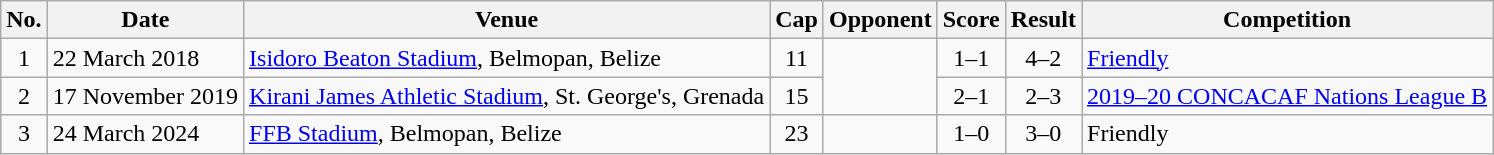<table class="wikitable sortable plainrowheaders">
<tr>
<th scope=col>No.</th>
<th scope=col>Date</th>
<th scope=col>Venue</th>
<th scope=col>Cap</th>
<th scope=col>Opponent</th>
<th scope=col>Score</th>
<th scope=col>Result</th>
<th scope=col>Competition</th>
</tr>
<tr>
<td style="text-align:center">1</td>
<td>22 March 2018</td>
<td><a href='#'>Isidoro Beaton Stadium</a>, Belmopan, Belize</td>
<td style="text-align:center">11</td>
<td rowspan=2></td>
<td style="text-align:center">1–1</td>
<td style="text-align:center">4–2</td>
<td><a href='#'>Friendly</a></td>
</tr>
<tr>
<td style="text-align:center">2</td>
<td>17 November 2019</td>
<td><a href='#'>Kirani James Athletic Stadium</a>, St. George's, Grenada</td>
<td style="text-align:center">15</td>
<td style="text-align:center">2–1</td>
<td style="text-align:center">2–3</td>
<td><a href='#'>2019–20 CONCACAF Nations League B</a></td>
</tr>
<tr>
<td style="text-align:center">3</td>
<td>24 March 2024</td>
<td><a href='#'>FFB Stadium</a>, Belmopan, Belize</td>
<td style="text-align:center">23</td>
<td></td>
<td style="text-align:center">1–0</td>
<td style="text-align:center">3–0</td>
<td>Friendly</td>
</tr>
</table>
